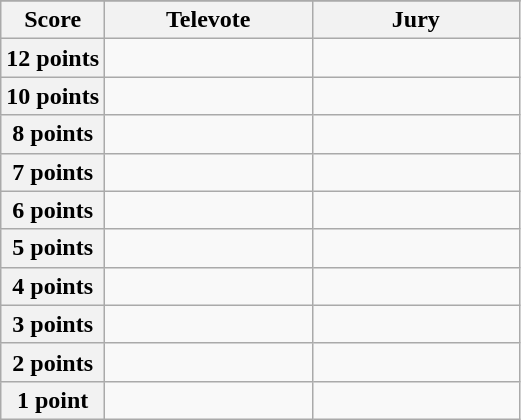<table class="wikitable">
<tr>
</tr>
<tr>
<th scope="col" width="20%">Score</th>
<th scope="col" width="40%">Televote</th>
<th scope="col" width="40%">Jury</th>
</tr>
<tr>
<th scope="row">12 points</th>
<td></td>
<td></td>
</tr>
<tr>
<th scope="row">10 points</th>
<td></td>
<td></td>
</tr>
<tr>
<th scope="row">8 points</th>
<td></td>
<td></td>
</tr>
<tr>
<th scope="row">7 points</th>
<td></td>
<td></td>
</tr>
<tr>
<th scope="row">6 points</th>
<td></td>
<td></td>
</tr>
<tr>
<th scope="row">5 points</th>
<td></td>
<td></td>
</tr>
<tr>
<th scope="row">4 points</th>
<td></td>
<td></td>
</tr>
<tr>
<th scope="row">3 points</th>
<td></td>
<td></td>
</tr>
<tr>
<th scope="row">2 points</th>
<td></td>
<td></td>
</tr>
<tr>
<th scope="row">1 point</th>
<td></td>
<td></td>
</tr>
</table>
